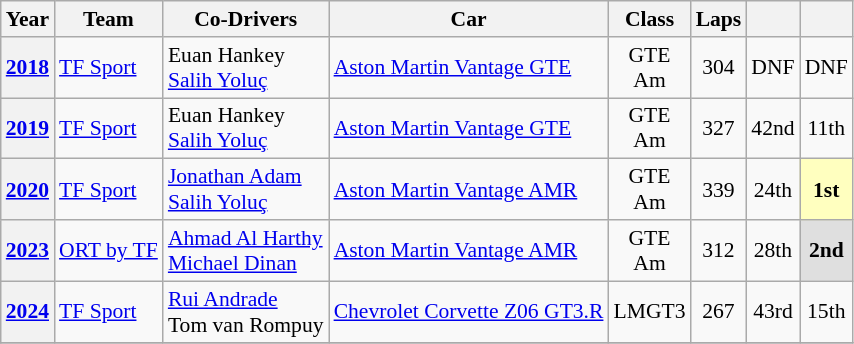<table class="wikitable" style="text-align:center; font-size:90%">
<tr>
<th>Year</th>
<th>Team</th>
<th>Co-Drivers</th>
<th>Car</th>
<th>Class</th>
<th>Laps</th>
<th></th>
<th></th>
</tr>
<tr>
<th><a href='#'>2018</a></th>
<td align="left"> <a href='#'>TF Sport</a></td>
<td align="left"> Euan Hankey<br> <a href='#'>Salih Yoluç</a></td>
<td align="left"><a href='#'>Aston Martin Vantage GTE</a></td>
<td>GTE<br>Am</td>
<td>304</td>
<td>DNF</td>
<td>DNF</td>
</tr>
<tr>
<th><a href='#'>2019</a></th>
<td align="left"> <a href='#'>TF Sport</a></td>
<td align="left"> Euan Hankey<br> <a href='#'>Salih Yoluç</a></td>
<td align="left"><a href='#'>Aston Martin Vantage GTE</a></td>
<td>GTE<br>Am</td>
<td>327</td>
<td>42nd</td>
<td>11th</td>
</tr>
<tr>
<th><a href='#'>2020</a></th>
<td align="left"> <a href='#'>TF Sport</a></td>
<td align="left"> <a href='#'>Jonathan Adam</a><br> <a href='#'>Salih Yoluç</a></td>
<td align="left"><a href='#'>Aston Martin Vantage AMR</a></td>
<td>GTE<br>Am</td>
<td>339</td>
<td>24th</td>
<td style="background:#FFFFBF;"><strong>1st</strong></td>
</tr>
<tr>
<th><a href='#'>2023</a></th>
<td align="left"> <a href='#'>ORT by TF</a></td>
<td align="left"> <a href='#'>Ahmad Al Harthy</a><br> <a href='#'>Michael Dinan</a></td>
<td align="left"><a href='#'>Aston Martin Vantage AMR</a></td>
<td>GTE<br>Am</td>
<td>312</td>
<td>28th</td>
<td style="background:#DFDFDF;"><strong>2nd</strong></td>
</tr>
<tr>
<th><a href='#'>2024</a></th>
<td align="left"nowrap> <a href='#'>TF Sport</a></td>
<td align="left"nowrap> <a href='#'>Rui Andrade</a><br> Tom van Rompuy</td>
<td align="left"nowrap><a href='#'>Chevrolet Corvette Z06 GT3.R</a></td>
<td>LMGT3</td>
<td>267</td>
<td>43rd</td>
<td>15th</td>
</tr>
<tr>
</tr>
</table>
